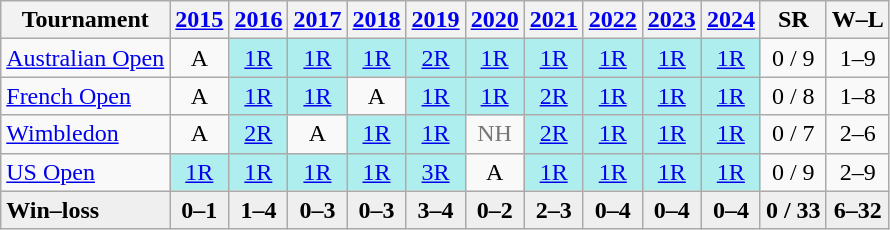<table class=wikitable style=text-align:center>
<tr>
<th>Tournament</th>
<th><a href='#'>2015</a></th>
<th><a href='#'>2016</a></th>
<th><a href='#'>2017</a></th>
<th><a href='#'>2018</a></th>
<th><a href='#'>2019</a></th>
<th><a href='#'>2020</a></th>
<th><a href='#'>2021</a></th>
<th><a href='#'>2022</a></th>
<th><a href='#'>2023</a></th>
<th><a href='#'>2024</a></th>
<th>SR</th>
<th>W–L</th>
</tr>
<tr>
<td align=left><a href='#'>Australian Open</a></td>
<td>A</td>
<td bgcolor=afeeee><a href='#'>1R</a></td>
<td bgcolor=afeeee><a href='#'>1R</a></td>
<td bgcolor=afeeee><a href='#'>1R</a></td>
<td bgcolor=afeeee><a href='#'>2R</a></td>
<td bgcolor=afeeee><a href='#'>1R</a></td>
<td bgcolor=afeeee><a href='#'>1R</a></td>
<td bgcolor=afeeee><a href='#'>1R</a></td>
<td bgcolor=afeeee><a href='#'>1R</a></td>
<td bgcolor=afeeee><a href='#'>1R</a></td>
<td>0 / 9</td>
<td>1–9</td>
</tr>
<tr>
<td align=left><a href='#'>French Open</a></td>
<td>A</td>
<td bgcolor=afeeee><a href='#'>1R</a></td>
<td bgcolor=afeeee><a href='#'>1R</a></td>
<td>A</td>
<td bgcolor=afeeee><a href='#'>1R</a></td>
<td bgcolor=afeeee><a href='#'>1R</a></td>
<td bgcolor=afeeee><a href='#'>2R</a></td>
<td bgcolor=afeeee><a href='#'>1R</a></td>
<td bgcolor=afeeee><a href='#'>1R</a></td>
<td bgcolor=afeeee><a href='#'>1R</a></td>
<td>0 / 8</td>
<td>1–8</td>
</tr>
<tr>
<td align=left><a href='#'>Wimbledon</a></td>
<td>A</td>
<td bgcolor=afeeee><a href='#'>2R</a></td>
<td>A</td>
<td bgcolor=afeeee><a href='#'>1R</a></td>
<td bgcolor=afeeee><a href='#'>1R</a></td>
<td style=color:#767676>NH</td>
<td bgcolor=afeeee><a href='#'>2R</a></td>
<td bgcolor=afeeee><a href='#'>1R</a></td>
<td bgcolor=afeeee><a href='#'>1R</a></td>
<td bgcolor=afeeee><a href='#'>1R</a></td>
<td>0 / 7</td>
<td>2–6</td>
</tr>
<tr>
<td align=left><a href='#'>US Open</a></td>
<td bgcolor=afeeee><a href='#'>1R</a></td>
<td bgcolor=afeeee><a href='#'>1R</a></td>
<td bgcolor=afeeee><a href='#'>1R</a></td>
<td bgcolor=afeeee><a href='#'>1R</a></td>
<td bgcolor=afeeee><a href='#'>3R</a></td>
<td>A</td>
<td bgcolor=afeeee><a href='#'>1R</a></td>
<td bgcolor=afeeee><a href='#'>1R</a></td>
<td bgcolor=afeeee><a href='#'>1R</a></td>
<td bgcolor=afeeee><a href='#'>1R</a></td>
<td>0 / 9</td>
<td>2–9</td>
</tr>
<tr style=background:#efefef;font-weight:bold>
<td style=text-align:left>Win–loss</td>
<td>0–1</td>
<td>1–4</td>
<td>0–3</td>
<td>0–3</td>
<td>3–4</td>
<td>0–2</td>
<td>2–3</td>
<td>0–4</td>
<td>0–4</td>
<td>0–4</td>
<td>0 / 33</td>
<td>6–32</td>
</tr>
</table>
